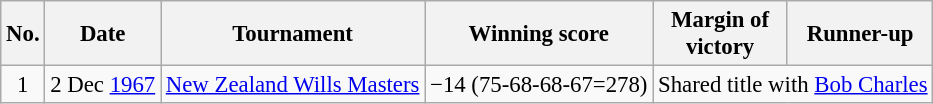<table class="wikitable" style="font-size:95%;">
<tr>
<th>No.</th>
<th>Date</th>
<th>Tournament</th>
<th>Winning score</th>
<th>Margin of<br>victory</th>
<th>Runner-up</th>
</tr>
<tr>
<td align=center>1</td>
<td align=right>2 Dec <a href='#'>1967</a></td>
<td><a href='#'>New Zealand Wills Masters</a></td>
<td>−14 (75-68-68-67=278)</td>
<td colspan=2>Shared title with  <a href='#'>Bob Charles</a></td>
</tr>
</table>
